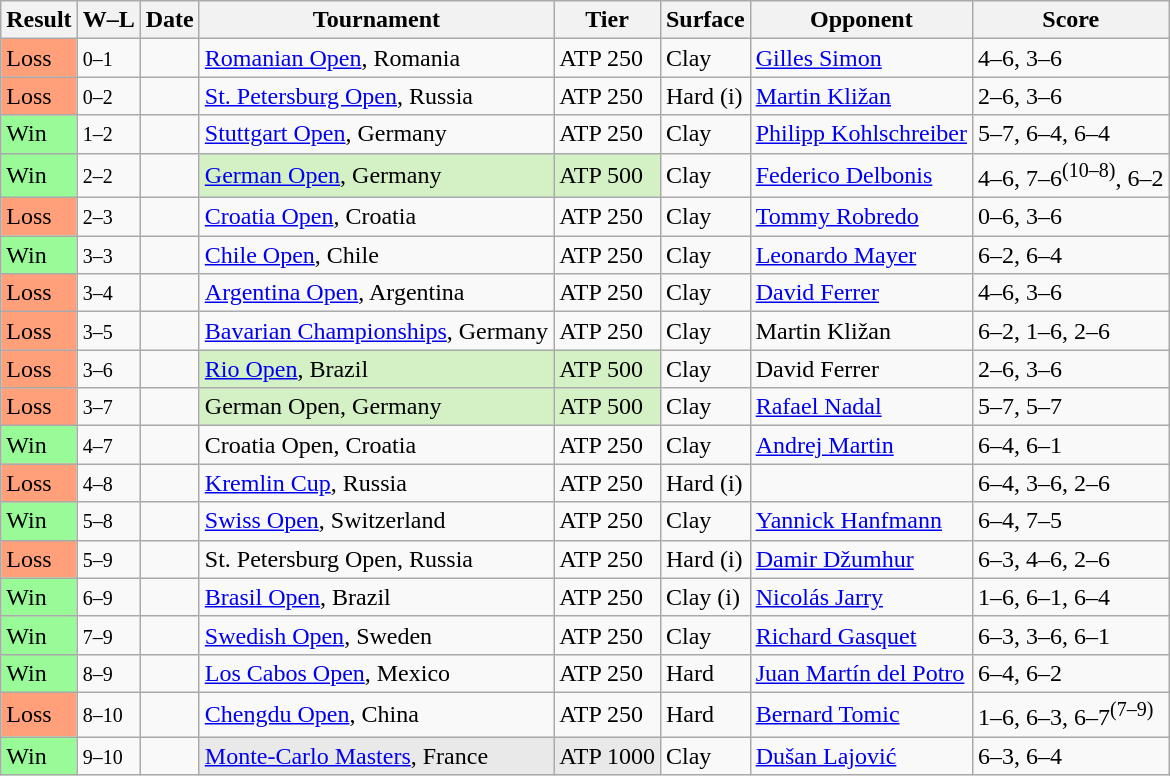<table class="sortable wikitable">
<tr>
<th>Result</th>
<th class=unsortable>W–L</th>
<th>Date</th>
<th>Tournament</th>
<th>Tier</th>
<th>Surface</th>
<th>Opponent</th>
<th class=unsortable>Score</th>
</tr>
<tr>
<td bgcolor=FFA07A>Loss</td>
<td><small>0–1</small></td>
<td><a href='#'></a></td>
<td><a href='#'>Romanian Open</a>, Romania</td>
<td>ATP 250</td>
<td>Clay</td>
<td> <a href='#'>Gilles Simon</a></td>
<td>4–6, 3–6</td>
</tr>
<tr>
<td bgcolor=FFA07A>Loss</td>
<td><small>0–2</small></td>
<td><a href='#'></a></td>
<td><a href='#'>St. Petersburg Open</a>, Russia</td>
<td>ATP 250</td>
<td>Hard (i)</td>
<td> <a href='#'>Martin Kližan</a></td>
<td>2–6, 3–6</td>
</tr>
<tr>
<td bgcolor=98FB98>Win</td>
<td><small>1–2</small></td>
<td><a href='#'></a></td>
<td><a href='#'>Stuttgart Open</a>, Germany</td>
<td>ATP 250</td>
<td>Clay</td>
<td> <a href='#'>Philipp Kohlschreiber</a></td>
<td>5–7, 6–4, 6–4</td>
</tr>
<tr>
<td bgcolor=98FB98>Win</td>
<td><small>2–2</small></td>
<td><a href='#'></a></td>
<td style=background:#D4F1C5><a href='#'>German Open</a>, Germany</td>
<td style=background:#D4F1C5>ATP 500</td>
<td>Clay</td>
<td> <a href='#'>Federico Delbonis</a></td>
<td>4–6, 7–6<sup>(10–8)</sup>, 6–2</td>
</tr>
<tr>
<td bgcolor=FFA07A>Loss</td>
<td><small>2–3</small></td>
<td><a href='#'></a></td>
<td><a href='#'>Croatia Open</a>, Croatia</td>
<td>ATP 250</td>
<td>Clay</td>
<td> <a href='#'>Tommy Robredo</a></td>
<td>0–6, 3–6</td>
</tr>
<tr>
<td bgcolor=98FB98>Win</td>
<td><small>3–3</small></td>
<td><a href='#'></a></td>
<td><a href='#'>Chile Open</a>, Chile</td>
<td>ATP 250</td>
<td>Clay</td>
<td> <a href='#'>Leonardo Mayer</a></td>
<td>6–2, 6–4</td>
</tr>
<tr>
<td bgcolor=FFA07A>Loss</td>
<td><small>3–4</small></td>
<td><a href='#'></a></td>
<td><a href='#'>Argentina Open</a>, Argentina</td>
<td>ATP 250</td>
<td>Clay</td>
<td> <a href='#'>David Ferrer</a></td>
<td>4–6, 3–6</td>
</tr>
<tr>
<td bgcolor=FFA07A>Loss</td>
<td><small>3–5</small></td>
<td><a href='#'></a></td>
<td><a href='#'>Bavarian Championships</a>, Germany</td>
<td>ATP 250</td>
<td>Clay</td>
<td> Martin Kližan</td>
<td>6–2, 1–6, 2–6</td>
</tr>
<tr>
<td bgcolor=FFA07A>Loss</td>
<td><small>3–6</small></td>
<td><a href='#'></a></td>
<td style=background:#D4F1C5><a href='#'>Rio Open</a>, Brazil</td>
<td style=background:#D4F1C5>ATP 500</td>
<td>Clay</td>
<td> David Ferrer</td>
<td>2–6, 3–6</td>
</tr>
<tr>
<td bgcolor=FFA07A>Loss</td>
<td><small>3–7</small></td>
<td><a href='#'></a></td>
<td style=background:#D4F1C5>German Open, Germany</td>
<td style=background:#D4F1C5>ATP 500</td>
<td>Clay</td>
<td> <a href='#'>Rafael Nadal</a></td>
<td>5–7, 5–7</td>
</tr>
<tr>
<td bgcolor=98FB98>Win</td>
<td><small>4–7</small></td>
<td><a href='#'></a></td>
<td>Croatia Open, Croatia</td>
<td>ATP 250</td>
<td>Clay</td>
<td> <a href='#'>Andrej Martin</a></td>
<td>6–4, 6–1</td>
</tr>
<tr>
<td bgcolor=FFA07A>Loss</td>
<td><small>4–8</small></td>
<td><a href='#'></a></td>
<td><a href='#'>Kremlin Cup</a>, Russia</td>
<td>ATP 250</td>
<td>Hard (i)</td>
<td></td>
<td>6–4, 3–6, 2–6</td>
</tr>
<tr>
<td bgcolor=98FB98>Win</td>
<td><small>5–8</small></td>
<td><a href='#'></a></td>
<td><a href='#'>Swiss Open</a>, Switzerland</td>
<td>ATP 250</td>
<td>Clay</td>
<td> <a href='#'>Yannick Hanfmann</a></td>
<td>6–4, 7–5</td>
</tr>
<tr>
<td bgcolor=FFA07A>Loss</td>
<td><small>5–9</small></td>
<td><a href='#'></a></td>
<td>St. Petersburg Open, Russia</td>
<td>ATP 250</td>
<td>Hard (i)</td>
<td> <a href='#'>Damir Džumhur</a></td>
<td>6–3, 4–6, 2–6</td>
</tr>
<tr>
<td bgcolor=98FB98>Win</td>
<td><small>6–9</small></td>
<td><a href='#'></a></td>
<td><a href='#'>Brasil Open</a>, Brazil</td>
<td>ATP 250</td>
<td>Clay (i)</td>
<td> <a href='#'>Nicolás Jarry</a></td>
<td>1–6, 6–1, 6–4</td>
</tr>
<tr>
<td bgcolor=98FB98>Win</td>
<td><small>7–9</small></td>
<td><a href='#'></a></td>
<td><a href='#'>Swedish Open</a>, Sweden</td>
<td>ATP 250</td>
<td>Clay</td>
<td> <a href='#'>Richard Gasquet</a></td>
<td>6–3, 3–6, 6–1</td>
</tr>
<tr>
<td bgcolor=98FB98>Win</td>
<td><small>8–9</small></td>
<td><a href='#'></a></td>
<td><a href='#'>Los Cabos Open</a>, Mexico</td>
<td>ATP 250</td>
<td>Hard</td>
<td> <a href='#'>Juan Martín del Potro</a></td>
<td>6–4, 6–2</td>
</tr>
<tr>
<td bgcolor=FFA07A>Loss</td>
<td><small>8–10</small></td>
<td><a href='#'></a></td>
<td><a href='#'>Chengdu Open</a>, China</td>
<td>ATP 250</td>
<td>Hard</td>
<td> <a href='#'>Bernard Tomic</a></td>
<td>1–6, 6–3, 6–7<sup>(7–9)</sup></td>
</tr>
<tr>
<td bgcolor=98FB98>Win</td>
<td><small>9–10</small></td>
<td><a href='#'></a></td>
<td style=background:#e9e9e9><a href='#'>Monte-Carlo Masters</a>, France</td>
<td style=background:#e9e9e9>ATP 1000</td>
<td>Clay</td>
<td> <a href='#'>Dušan Lajović</a></td>
<td>6–3, 6–4</td>
</tr>
</table>
